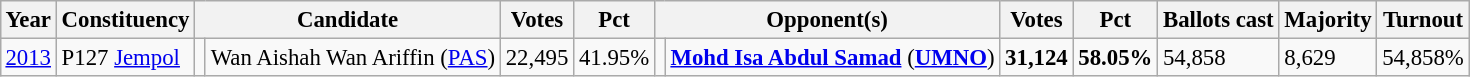<table class="wikitable" style="margin:0.5em ; font-size:95%">
<tr>
<th>Year</th>
<th>Constituency</th>
<th colspan=2>Candidate</th>
<th>Votes</th>
<th>Pct</th>
<th colspan=2>Opponent(s)</th>
<th>Votes</th>
<th>Pct</th>
<th>Ballots cast</th>
<th>Majority</th>
<th>Turnout</th>
</tr>
<tr>
<td><a href='#'>2013</a></td>
<td>P127 <a href='#'>Jempol</a></td>
<td></td>
<td>Wan Aishah Wan Ariffin (<a href='#'>PAS</a>)</td>
<td align="right">22,495</td>
<td>41.95%</td>
<td></td>
<td><strong><a href='#'>Mohd Isa Abdul Samad</a></strong> (<a href='#'><strong>UMNO</strong></a>)</td>
<td align="right"><strong>31,124</strong></td>
<td><strong>58.05%</strong></td>
<td>54,858</td>
<td>8,629</td>
<td>54,858%</td>
</tr>
</table>
